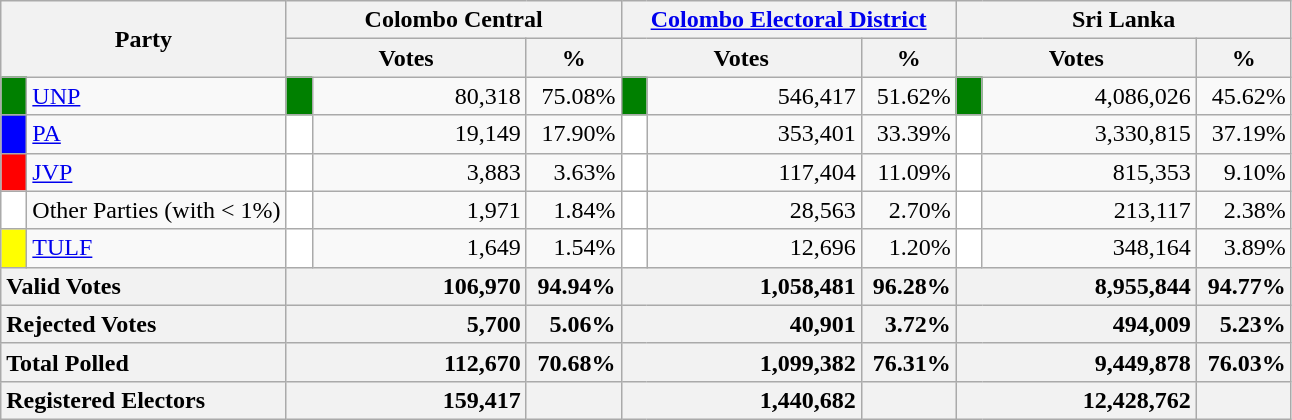<table class="wikitable">
<tr>
<th colspan="2" width="144px"rowspan="2">Party</th>
<th colspan="3" width="216px">Colombo Central</th>
<th colspan="3" width="216px"><a href='#'>Colombo Electoral District</a></th>
<th colspan="3" width="216px">Sri Lanka</th>
</tr>
<tr>
<th colspan="2" width="144px">Votes</th>
<th>%</th>
<th colspan="2" width="144px">Votes</th>
<th>%</th>
<th colspan="2" width="144px">Votes</th>
<th>%</th>
</tr>
<tr>
<td style="background-color:green;" width="10px"></td>
<td style="text-align:left;"><a href='#'>UNP</a></td>
<td style="background-color:green;" width="10px"></td>
<td style="text-align:right;">80,318</td>
<td style="text-align:right;">75.08%</td>
<td style="background-color:green;" width="10px"></td>
<td style="text-align:right;">546,417</td>
<td style="text-align:right;">51.62%</td>
<td style="background-color:green;" width="10px"></td>
<td style="text-align:right;">4,086,026</td>
<td style="text-align:right;">45.62%</td>
</tr>
<tr>
<td style="background-color:blue;" width="10px"></td>
<td style="text-align:left;"><a href='#'>PA</a></td>
<td style="background-color:white;" width="10px"></td>
<td style="text-align:right;">19,149</td>
<td style="text-align:right;">17.90%</td>
<td style="background-color:white;" width="10px"></td>
<td style="text-align:right;">353,401</td>
<td style="text-align:right;">33.39%</td>
<td style="background-color:white;" width="10px"></td>
<td style="text-align:right;">3,330,815</td>
<td style="text-align:right;">37.19%</td>
</tr>
<tr>
<td style="background-color:red;" width="10px"></td>
<td style="text-align:left;"><a href='#'>JVP</a></td>
<td style="background-color:white;" width="10px"></td>
<td style="text-align:right;">3,883</td>
<td style="text-align:right;">3.63%</td>
<td style="background-color:white;" width="10px"></td>
<td style="text-align:right;">117,404</td>
<td style="text-align:right;">11.09%</td>
<td style="background-color:white;" width="10px"></td>
<td style="text-align:right;">815,353</td>
<td style="text-align:right;">9.10%</td>
</tr>
<tr>
<td style="background-color:white;" width="10px"></td>
<td style="text-align:left;">Other Parties (with < 1%)</td>
<td style="background-color:white;" width="10px"></td>
<td style="text-align:right;">1,971</td>
<td style="text-align:right;">1.84%</td>
<td style="background-color:white;" width="10px"></td>
<td style="text-align:right;">28,563</td>
<td style="text-align:right;">2.70%</td>
<td style="background-color:white;" width="10px"></td>
<td style="text-align:right;">213,117</td>
<td style="text-align:right;">2.38%</td>
</tr>
<tr>
<td style="background-color:yellow;" width="10px"></td>
<td style="text-align:left;"><a href='#'>TULF</a></td>
<td style="background-color:white;" width="10px"></td>
<td style="text-align:right;">1,649</td>
<td style="text-align:right;">1.54%</td>
<td style="background-color:white;" width="10px"></td>
<td style="text-align:right;">12,696</td>
<td style="text-align:right;">1.20%</td>
<td style="background-color:white;" width="10px"></td>
<td style="text-align:right;">348,164</td>
<td style="text-align:right;">3.89%</td>
</tr>
<tr>
<th colspan="2" width="144px"style="text-align:left;">Valid Votes</th>
<th style="text-align:right;"colspan="2" width="144px">106,970</th>
<th style="text-align:right;">94.94%</th>
<th style="text-align:right;"colspan="2" width="144px">1,058,481</th>
<th style="text-align:right;">96.28%</th>
<th style="text-align:right;"colspan="2" width="144px">8,955,844</th>
<th style="text-align:right;">94.77%</th>
</tr>
<tr>
<th colspan="2" width="144px"style="text-align:left;">Rejected Votes</th>
<th style="text-align:right;"colspan="2" width="144px">5,700</th>
<th style="text-align:right;">5.06%</th>
<th style="text-align:right;"colspan="2" width="144px">40,901</th>
<th style="text-align:right;">3.72%</th>
<th style="text-align:right;"colspan="2" width="144px">494,009</th>
<th style="text-align:right;">5.23%</th>
</tr>
<tr>
<th colspan="2" width="144px"style="text-align:left;">Total Polled</th>
<th style="text-align:right;"colspan="2" width="144px">112,670</th>
<th style="text-align:right;">70.68%</th>
<th style="text-align:right;"colspan="2" width="144px">1,099,382</th>
<th style="text-align:right;">76.31%</th>
<th style="text-align:right;"colspan="2" width="144px">9,449,878</th>
<th style="text-align:right;">76.03%</th>
</tr>
<tr>
<th colspan="2" width="144px"style="text-align:left;">Registered Electors</th>
<th style="text-align:right;"colspan="2" width="144px">159,417</th>
<th></th>
<th style="text-align:right;"colspan="2" width="144px">1,440,682</th>
<th></th>
<th style="text-align:right;"colspan="2" width="144px">12,428,762</th>
<th></th>
</tr>
</table>
